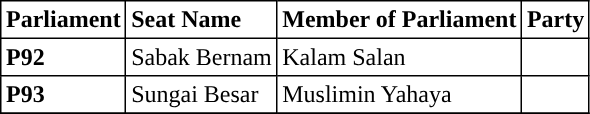<table class="toccolours sortable" border="1" cellpadding="3" style="border-collapse:collapse; text-align: left;">
<tr>
<th align="center">Parliament</th>
<th>Seat Name</th>
<th>Member of Parliament</th>
<th>Party</th>
</tr>
<tr>
<th align="left">P92</th>
<td>Sabak Bernam</td>
<td>Kalam Salan</td>
<td></td>
</tr>
<tr>
<th align="left">P93</th>
<td>Sungai Besar</td>
<td>Muslimin Yahaya</td>
<td></td>
</tr>
<tr>
</tr>
</table>
